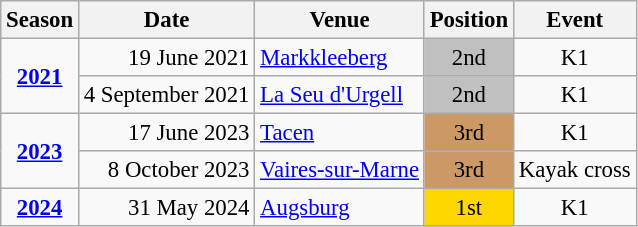<table class="wikitable" style="text-align:center; font-size:95%;">
<tr>
<th>Season</th>
<th>Date</th>
<th>Venue</th>
<th>Position</th>
<th>Event</th>
</tr>
<tr>
<td rowspan=2><strong><a href='#'>2021</a></strong></td>
<td align=right>19 June 2021</td>
<td align=left><a href='#'>Markkleeberg</a></td>
<td bgcolor=silver>2nd</td>
<td>K1</td>
</tr>
<tr>
<td align=right>4 September 2021</td>
<td align=left><a href='#'>La Seu d'Urgell</a></td>
<td bgcolor=silver>2nd</td>
<td>K1</td>
</tr>
<tr>
<td rowspan=2><strong><a href='#'>2023</a></strong></td>
<td align=right>17 June 2023</td>
<td align=left><a href='#'>Tacen</a></td>
<td bgcolor=cc9966>3rd</td>
<td>K1</td>
</tr>
<tr>
<td align=right>8 October 2023</td>
<td align=left><a href='#'>Vaires-sur-Marne</a></td>
<td bgcolor=cc9966>3rd</td>
<td>Kayak cross</td>
</tr>
<tr>
<td><strong><a href='#'>2024</a></strong></td>
<td align=right>31 May 2024</td>
<td align=left><a href='#'>Augsburg</a></td>
<td bgcolor=gold>1st</td>
<td>K1</td>
</tr>
</table>
